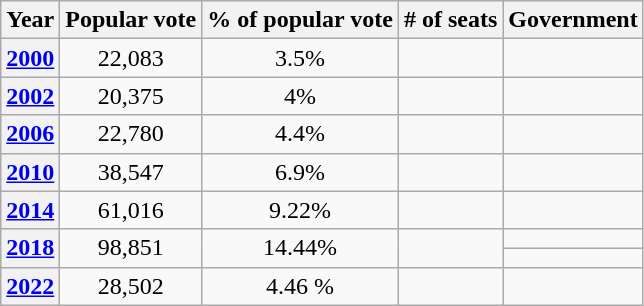<table class="wikitable" style="text-align:center">
<tr>
<th>Year</th>
<th>Popular vote</th>
<th>% of popular vote</th>
<th># of seats</th>
<th>Government</th>
</tr>
<tr>
<th><a href='#'>2000</a></th>
<td>22,083</td>
<td>3.5%</td>
<td></td>
<td></td>
</tr>
<tr>
<th><a href='#'>2002</a></th>
<td>20,375</td>
<td>4%</td>
<td></td>
<td></td>
</tr>
<tr>
<th><a href='#'>2006</a></th>
<td>22,780</td>
<td>4.4%</td>
<td></td>
<td></td>
</tr>
<tr>
<th><a href='#'>2010</a></th>
<td>38,547</td>
<td>6.9%</td>
<td></td>
<td></td>
</tr>
<tr>
<th><a href='#'>2014</a></th>
<td>61,016</td>
<td>9.22%</td>
<td></td>
<td></td>
</tr>
<tr>
<th rowspan="2"><a href='#'>2018</a></th>
<td rowspan="2">98,851</td>
<td rowspan="2">14.44%</td>
<td rowspan="2"></td>
<td></td>
</tr>
<tr>
<td></td>
</tr>
<tr>
<th><a href='#'>2022</a></th>
<td>28,502</td>
<td>4.46 %</td>
<td></td>
<td></td>
</tr>
</table>
